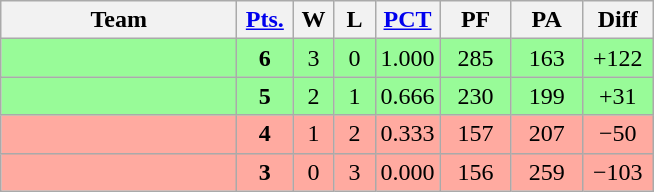<table class=wikitable>
<tr align=center>
<th width=150px>Team</th>
<th width=30px><a href='#'>Pts.</a></th>
<th width=20px>W</th>
<th width=20px>L</th>
<th><a href='#'>PCT</a></th>
<th width=40px>PF</th>
<th width=40px>PA</th>
<th width=40px>Diff</th>
</tr>
<tr align=center bgcolor="#98fb98">
<td align=left></td>
<td><strong>6</strong></td>
<td>3</td>
<td>0</td>
<td>1.000</td>
<td>285</td>
<td>163</td>
<td>+122</td>
</tr>
<tr align=center bgcolor="#98fb98">
<td align=left></td>
<td><strong>5</strong></td>
<td>2</td>
<td>1</td>
<td>0.666</td>
<td>230</td>
<td>199</td>
<td>+31</td>
</tr>
<tr align=center bgcolor="ffaaa">
<td align=left></td>
<td><strong>4</strong></td>
<td>1</td>
<td>2</td>
<td>0.333</td>
<td>157</td>
<td>207</td>
<td>−50</td>
</tr>
<tr align=center bgcolor="ffaaa">
<td align=left></td>
<td><strong>3</strong></td>
<td>0</td>
<td>3</td>
<td>0.000</td>
<td>156</td>
<td>259</td>
<td>−103</td>
</tr>
</table>
